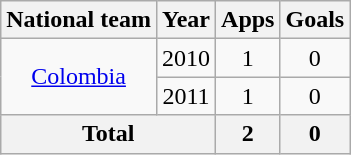<table class="wikitable" style="text-align: center;">
<tr>
<th>National team</th>
<th>Year</th>
<th>Apps</th>
<th>Goals</th>
</tr>
<tr>
<td rowspan="2"><a href='#'>Colombia</a></td>
<td>2010</td>
<td>1</td>
<td>0</td>
</tr>
<tr>
<td>2011</td>
<td>1</td>
<td>0</td>
</tr>
<tr>
<th colspan="2">Total</th>
<th>2</th>
<th>0</th>
</tr>
</table>
